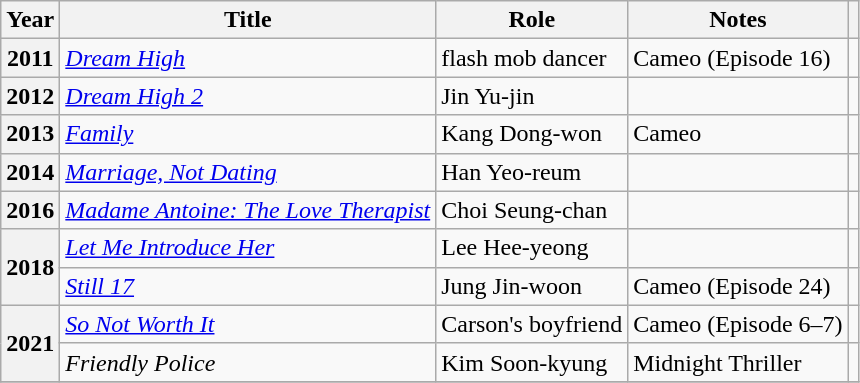<table class="wikitable sortable plainrowheaders">
<tr>
<th scope="col">Year</th>
<th scope="col">Title</th>
<th scope="col">Role</th>
<th scope="col">Notes</th>
<th scope="col" class="unsortable"></th>
</tr>
<tr>
<th scope="row">2011</th>
<td><em><a href='#'>Dream High</a></em></td>
<td>flash mob dancer</td>
<td>Cameo (Episode 16)</td>
<td></td>
</tr>
<tr>
<th scope="row">2012</th>
<td><em><a href='#'>Dream High 2</a></em></td>
<td>Jin Yu-jin</td>
<td></td>
<td></td>
</tr>
<tr>
<th scope="row">2013</th>
<td><em><a href='#'>Family</a></em></td>
<td>Kang Dong-won</td>
<td>Cameo</td>
<td></td>
</tr>
<tr>
<th scope="row">2014</th>
<td><em><a href='#'>Marriage, Not Dating</a></em></td>
<td>Han Yeo-reum</td>
<td></td>
<td></td>
</tr>
<tr>
<th scope="row">2016</th>
<td><em><a href='#'>Madame Antoine: The Love Therapist</a></em></td>
<td>Choi Seung-chan</td>
<td></td>
<td></td>
</tr>
<tr>
<th scope="row" rowspan="2">2018</th>
<td><em><a href='#'>Let Me Introduce Her</a></em></td>
<td>Lee Hee-yeong</td>
<td></td>
<td></td>
</tr>
<tr>
<td><em><a href='#'>Still 17</a></em></td>
<td>Jung Jin-woon</td>
<td>Cameo (Episode 24)</td>
<td></td>
</tr>
<tr>
<th scope="row" rowspan=2>2021</th>
<td><em><a href='#'>So Not Worth It</a></em></td>
<td>Carson's boyfriend</td>
<td>Cameo (Episode 6–7)</td>
<td></td>
</tr>
<tr>
<td><em>Friendly Police</em></td>
<td>Kim Soon-kyung</td>
<td>Midnight Thriller</td>
<td></td>
</tr>
<tr>
</tr>
</table>
